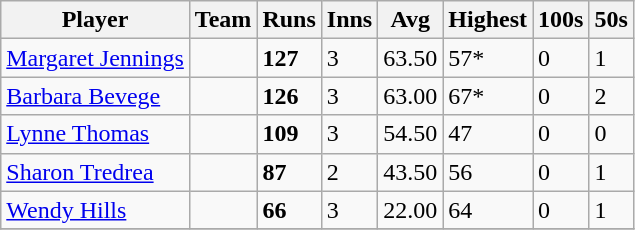<table class="wikitable">
<tr>
<th>Player</th>
<th>Team</th>
<th>Runs</th>
<th>Inns</th>
<th>Avg</th>
<th>Highest</th>
<th>100s</th>
<th>50s</th>
</tr>
<tr>
<td><a href='#'>Margaret Jennings</a></td>
<td></td>
<td><strong>127</strong></td>
<td>3</td>
<td>63.50</td>
<td>57*</td>
<td>0</td>
<td>1</td>
</tr>
<tr>
<td><a href='#'>Barbara Bevege</a></td>
<td></td>
<td><strong>126</strong></td>
<td>3</td>
<td>63.00</td>
<td>67*</td>
<td>0</td>
<td>2</td>
</tr>
<tr>
<td><a href='#'>Lynne Thomas</a></td>
<td></td>
<td><strong>109</strong></td>
<td>3</td>
<td>54.50</td>
<td>47</td>
<td>0</td>
<td>0</td>
</tr>
<tr>
<td><a href='#'>Sharon Tredrea</a></td>
<td></td>
<td><strong>87</strong></td>
<td>2</td>
<td>43.50</td>
<td>56</td>
<td>0</td>
<td>1</td>
</tr>
<tr>
<td><a href='#'>Wendy Hills</a></td>
<td></td>
<td><strong>66</strong></td>
<td>3</td>
<td>22.00</td>
<td>64</td>
<td>0</td>
<td>1</td>
</tr>
<tr>
</tr>
</table>
